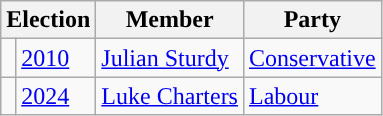<table class="wikitable">
<tr>
<th colspan="2">Election</th>
<th>Member</th>
<th>Party</th>
</tr>
<tr>
<td style="color:inherit;background-color: "></td>
<td><a href='#'>2010</a></td>
<td><a href='#'>Julian Sturdy</a></td>
<td><a href='#'>Conservative</a></td>
</tr>
<tr>
<td style="color:inherit;background-color: "></td>
<td><a href='#'>2024</a></td>
<td><a href='#'>Luke Charters</a></td>
<td><a href='#'>Labour</a></td>
</tr>
</table>
